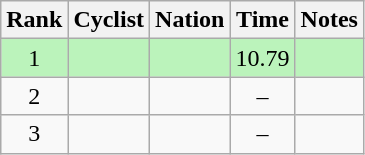<table class="wikitable sortable" style="text-align:center">
<tr>
<th>Rank</th>
<th>Cyclist</th>
<th>Nation</th>
<th>Time</th>
<th>Notes</th>
</tr>
<tr bgcolor=bbf3bb>
<td>1</td>
<td align=left></td>
<td align=left></td>
<td>10.79</td>
<td></td>
</tr>
<tr>
<td>2</td>
<td align=left></td>
<td align=left></td>
<td>–</td>
<td></td>
</tr>
<tr>
<td>3</td>
<td align=left></td>
<td align=left></td>
<td>–</td>
<td></td>
</tr>
</table>
